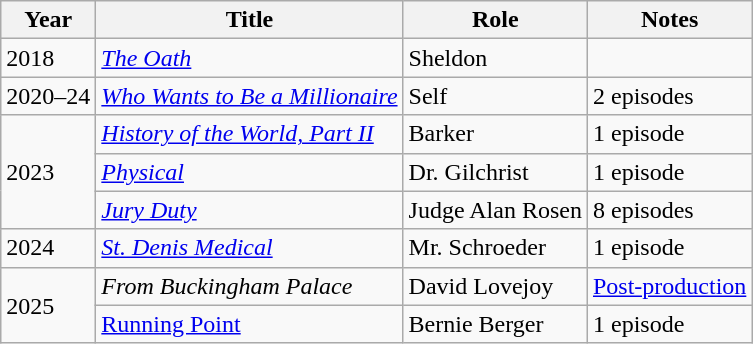<table class="wikitable sortable">
<tr>
<th>Year</th>
<th>Title</th>
<th>Role</th>
<th>Notes</th>
</tr>
<tr>
<td>2018</td>
<td><em><a href='#'>The Oath</a></em></td>
<td>Sheldon</td>
<td></td>
</tr>
<tr>
<td>2020–24</td>
<td><em><a href='#'>Who Wants to Be a Millionaire</a></em></td>
<td>Self</td>
<td>2 episodes</td>
</tr>
<tr>
<td rowspan="3">2023</td>
<td><em><a href='#'>History of the World, Part II</a></em></td>
<td>Barker</td>
<td>1 episode</td>
</tr>
<tr>
<td><em><a href='#'>Physical</a></em></td>
<td>Dr. Gilchrist</td>
<td>1 episode</td>
</tr>
<tr>
<td><em><a href='#'>Jury Duty</a></em></td>
<td>Judge Alan Rosen</td>
<td>8 episodes</td>
</tr>
<tr>
<td>2024</td>
<td><em><a href='#'>St. Denis Medical</a></em></td>
<td>Mr. Schroeder</td>
<td>1 episode</td>
</tr>
<tr>
<td rowspan="2">2025</td>
<td><em>From Buckingham Palace</em></td>
<td>David Lovejoy</td>
<td><a href='#'>Post-production</a></td>
</tr>
<tr>
<td><a href='#'>Running Point</a></td>
<td>Bernie Berger</td>
<td>1 episode</td>
</tr>
</table>
